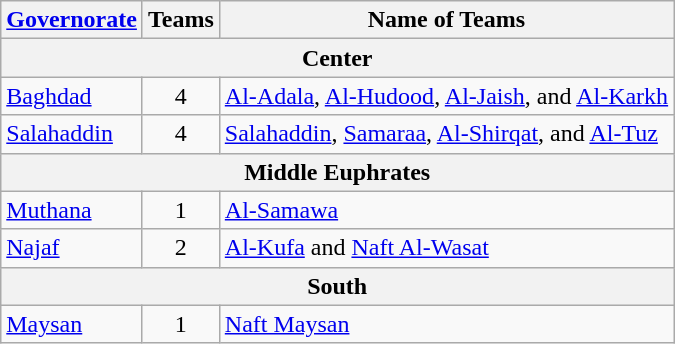<table class="wikitable">
<tr>
<th><a href='#'>Governorate</a></th>
<th>Teams</th>
<th>Name of Teams</th>
</tr>
<tr>
<th colspan = 3>Center</th>
</tr>
<tr>
<td><a href='#'>Baghdad</a></td>
<td align=center>4</td>
<td><a href='#'>Al-Adala</a>, <a href='#'>Al-Hudood</a>, <a href='#'>Al-Jaish</a>, and <a href='#'>Al-Karkh</a></td>
</tr>
<tr>
<td><a href='#'>Salahaddin</a></td>
<td align=center>4</td>
<td><a href='#'>Salahaddin</a>, <a href='#'>Samaraa</a>, <a href='#'>Al-Shirqat</a>, and <a href='#'>Al-Tuz</a></td>
</tr>
<tr>
<th colspan = 3>Middle Euphrates</th>
</tr>
<tr>
<td><a href='#'>Muthana</a></td>
<td align=center>1</td>
<td><a href='#'>Al-Samawa</a></td>
</tr>
<tr>
<td><a href='#'>Najaf</a></td>
<td align=center>2</td>
<td><a href='#'>Al-Kufa</a> and <a href='#'>Naft Al-Wasat</a></td>
</tr>
<tr>
<th colspan = 3>South</th>
</tr>
<tr>
<td><a href='#'>Maysan</a></td>
<td align=center>1</td>
<td><a href='#'>Naft Maysan</a></td>
</tr>
</table>
